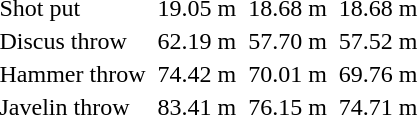<table>
<tr>
<td>Shot put</td>
<td></td>
<td>19.05 m</td>
<td></td>
<td>18.68 m</td>
<td></td>
<td>18.68 m</td>
</tr>
<tr>
<td>Discus throw</td>
<td></td>
<td>62.19 m</td>
<td></td>
<td>57.70 m</td>
<td></td>
<td>57.52 m</td>
</tr>
<tr>
<td>Hammer throw</td>
<td></td>
<td>74.42 m</td>
<td></td>
<td>70.01 m</td>
<td></td>
<td>69.76 m</td>
</tr>
<tr>
<td>Javelin throw</td>
<td></td>
<td>83.41 m</td>
<td></td>
<td>76.15 m</td>
<td></td>
<td>74.71 m</td>
</tr>
</table>
